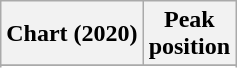<table class="wikitable sortable plainrowheaders" style="text-align:center">
<tr>
<th scope="col">Chart (2020)</th>
<th scope="col">Peak<br> position</th>
</tr>
<tr>
</tr>
<tr>
</tr>
</table>
